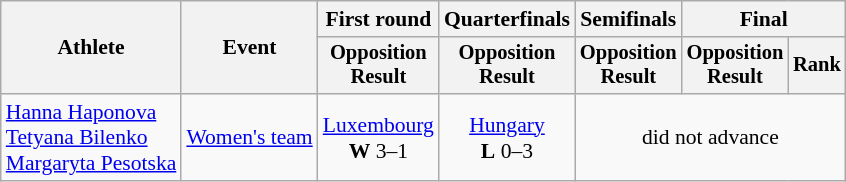<table class="wikitable" style="text-align:center; font-size:90%">
<tr>
<th rowspan=2>Athlete</th>
<th rowspan=2>Event</th>
<th>First round</th>
<th>Quarterfinals</th>
<th>Semifinals</th>
<th colspan=2>Final</th>
</tr>
<tr style="font-size:95%">
<th>Opposition<br>Result</th>
<th>Opposition<br>Result</th>
<th>Opposition<br>Result</th>
<th>Opposition<br>Result</th>
<th>Rank</th>
</tr>
<tr>
<td align=left><a href='#'>Hanna Haponova</a><br><a href='#'>Tetyana Bilenko</a><br><a href='#'>Margaryta Pesotska</a></td>
<td align=left><a href='#'>Women's team</a></td>
<td> <a href='#'>Luxembourg</a><br> <strong>W</strong> 3–1</td>
<td> <a href='#'>Hungary</a><br> <strong>L</strong> 0–3</td>
<td colspan=3>did not advance</td>
</tr>
</table>
